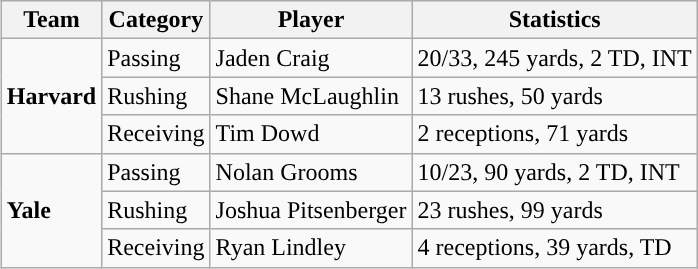<table class="wikitable" style="float: right;">
<tr>
<th>Team</th>
<th>Category</th>
<th>Player</th>
<th>Statistics</th>
</tr>
<tr>
<td rowspan=3><strong>Harvard</strong></td>
<td>Passing</td>
<td>Jaden Craig</td>
<td>20/33, 245 yards, 2 TD, INT</td>
</tr>
<tr>
<td>Rushing</td>
<td>Shane McLaughlin</td>
<td>13 rushes, 50 yards</td>
</tr>
<tr>
<td>Receiving</td>
<td>Tim Dowd</td>
<td>2 receptions, 71 yards</td>
</tr>
<tr>
<td rowspan=3><strong>Yale</strong></td>
<td>Passing</td>
<td>Nolan Grooms</td>
<td>10/23, 90 yards, 2 TD, INT</td>
</tr>
<tr>
<td>Rushing</td>
<td>Joshua Pitsenberger</td>
<td>23 rushes, 99 yards</td>
</tr>
<tr>
<td>Receiving</td>
<td>Ryan Lindley</td>
<td>4 receptions, 39 yards, TD</td>
</tr>
</table>
